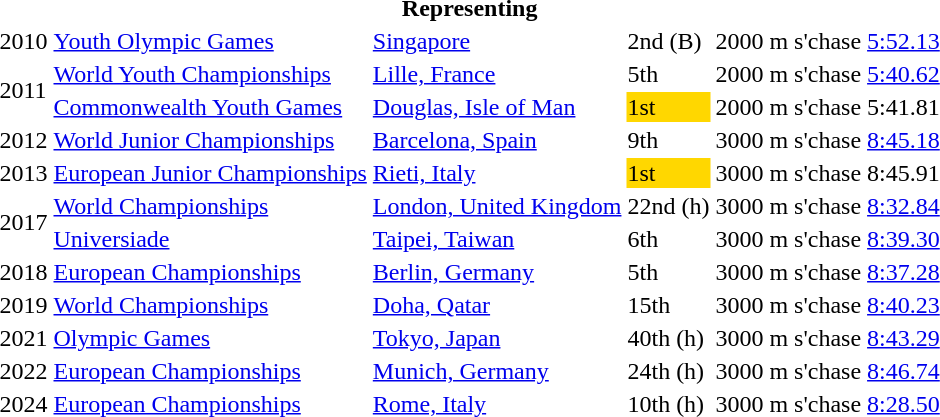<table>
<tr>
<th colspan="6">Representing </th>
</tr>
<tr>
<td>2010</td>
<td><a href='#'>Youth Olympic Games</a></td>
<td><a href='#'>Singapore</a></td>
<td>2nd (B)</td>
<td>2000 m s'chase</td>
<td><a href='#'>5:52.13</a></td>
</tr>
<tr>
<td rowspan=2>2011</td>
<td><a href='#'>World Youth Championships</a></td>
<td><a href='#'>Lille, France</a></td>
<td>5th</td>
<td>2000 m s'chase</td>
<td><a href='#'>5:40.62</a></td>
</tr>
<tr>
<td><a href='#'>Commonwealth Youth Games</a></td>
<td><a href='#'>Douglas, Isle of Man</a></td>
<td bgcolor=gold>1st</td>
<td>2000 m s'chase</td>
<td>5:41.81</td>
</tr>
<tr>
<td>2012</td>
<td><a href='#'>World Junior Championships</a></td>
<td><a href='#'>Barcelona, Spain</a></td>
<td>9th</td>
<td>3000 m s'chase</td>
<td><a href='#'>8:45.18</a></td>
</tr>
<tr>
<td>2013</td>
<td><a href='#'>European Junior Championships</a></td>
<td><a href='#'>Rieti, Italy</a></td>
<td bgcolor=gold>1st</td>
<td>3000 m s'chase</td>
<td>8:45.91</td>
</tr>
<tr>
<td rowspan=2>2017</td>
<td><a href='#'>World Championships</a></td>
<td><a href='#'>London, United Kingdom</a></td>
<td>22nd (h)</td>
<td>3000 m s'chase</td>
<td><a href='#'>8:32.84</a></td>
</tr>
<tr>
<td><a href='#'>Universiade</a></td>
<td><a href='#'>Taipei, Taiwan</a></td>
<td>6th</td>
<td>3000 m s'chase</td>
<td><a href='#'>8:39.30</a></td>
</tr>
<tr>
<td>2018</td>
<td><a href='#'>European Championships</a></td>
<td><a href='#'>Berlin, Germany</a></td>
<td>5th</td>
<td>3000 m s'chase</td>
<td><a href='#'>8:37.28</a></td>
</tr>
<tr>
<td>2019</td>
<td><a href='#'>World Championships</a></td>
<td><a href='#'>Doha, Qatar</a></td>
<td>15th</td>
<td>3000 m s'chase</td>
<td><a href='#'>8:40.23</a></td>
</tr>
<tr>
<td>2021</td>
<td><a href='#'>Olympic Games</a></td>
<td><a href='#'>Tokyo, Japan</a></td>
<td>40th (h)</td>
<td>3000 m s'chase</td>
<td><a href='#'>8:43.29</a></td>
</tr>
<tr>
<td>2022</td>
<td><a href='#'>European Championships</a></td>
<td><a href='#'>Munich, Germany</a></td>
<td>24th (h)</td>
<td>3000 m s'chase</td>
<td><a href='#'>8:46.74</a></td>
</tr>
<tr>
<td>2024</td>
<td><a href='#'>European Championships</a></td>
<td><a href='#'>Rome, Italy</a></td>
<td>10th (h)</td>
<td>3000 m s'chase</td>
<td><a href='#'>8:28.50</a></td>
</tr>
</table>
